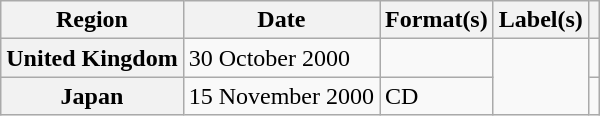<table class="wikitable plainrowheaders">
<tr>
<th scope="col">Region</th>
<th scope="col">Date</th>
<th scope="col">Format(s)</th>
<th scope="col">Label(s)</th>
<th scope="col"></th>
</tr>
<tr>
<th scope="row">United Kingdom</th>
<td>30 October 2000</td>
<td></td>
<td rowspan="2"></td>
<td></td>
</tr>
<tr>
<th scope="row">Japan</th>
<td>15 November 2000</td>
<td>CD</td>
<td></td>
</tr>
</table>
